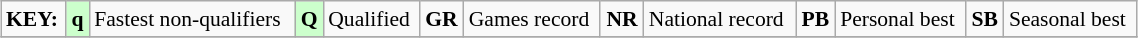<table class="wikitable" style="margin:0.5em auto; font-size:90%;position:relative;" width=60%>
<tr>
<td><strong>KEY:</strong></td>
<td bgcolor=ccffcc align=center><strong>q</strong></td>
<td>Fastest non-qualifiers</td>
<td bgcolor=ccffcc align=center><strong>Q</strong></td>
<td>Qualified</td>
<td align=center><strong>GR</strong></td>
<td>Games record</td>
<td align=center><strong>NR</strong></td>
<td>National record</td>
<td align=center><strong>PB</strong></td>
<td>Personal best</td>
<td align=center><strong>SB</strong></td>
<td>Seasonal best</td>
</tr>
<tr>
</tr>
</table>
